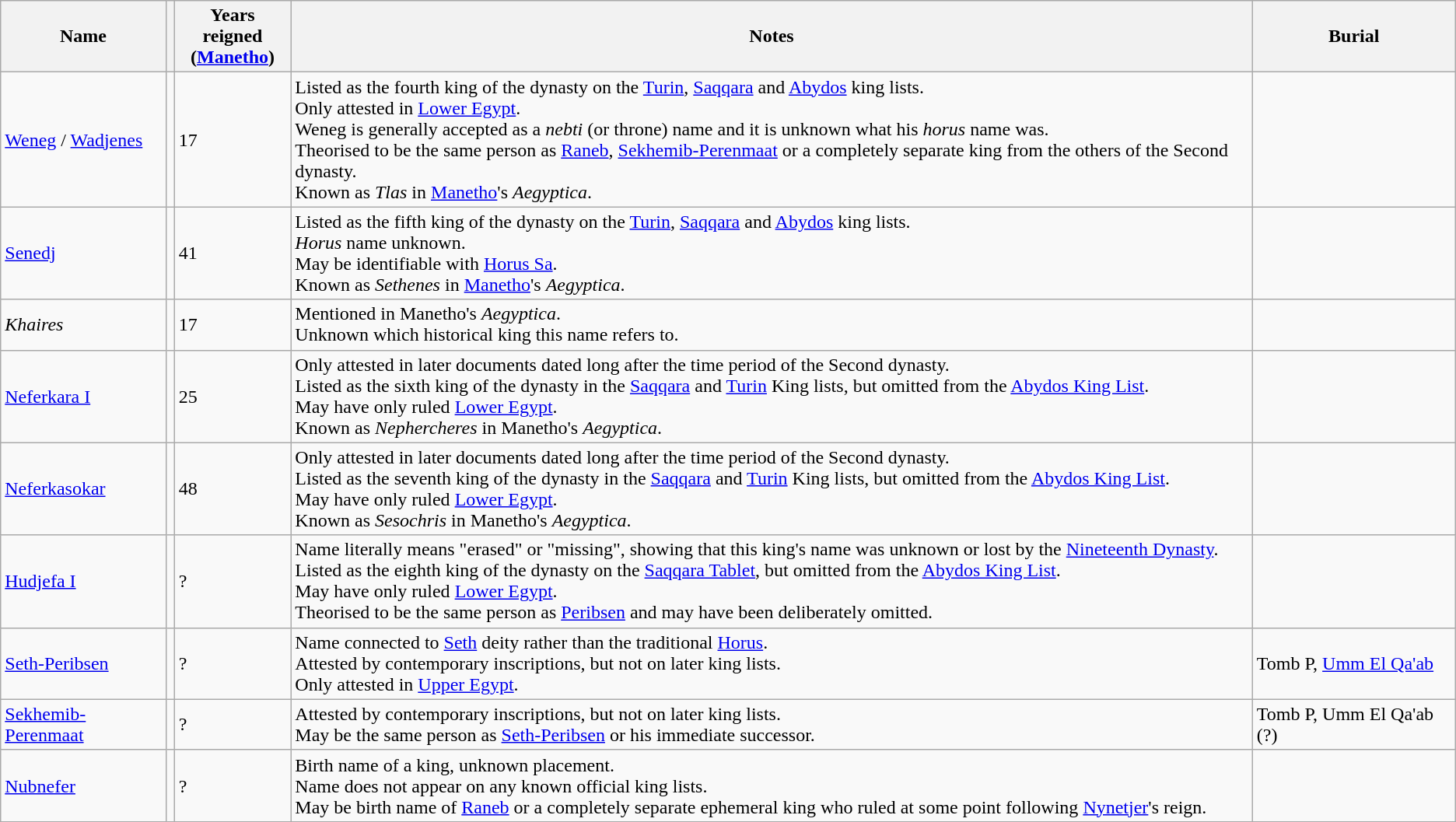<table class="wikitable">
<tr>
<th>Name</th>
<th></th>
<th>Years reigned<br>(<a href='#'>Manetho</a>)</th>
<th>Notes</th>
<th>Burial</th>
</tr>
<tr>
<td><a href='#'>Weneg</a> / <a href='#'>Wadjenes</a></td>
<td></td>
<td>17</td>
<td>Listed as the fourth king of the dynasty on the <a href='#'>Turin</a>, <a href='#'>Saqqara</a> and <a href='#'>Abydos</a> king lists.<br>Only attested in <a href='#'>Lower Egypt</a>.<br>Weneg is generally accepted as a <em>nebti</em> (or throne) name and it is unknown what his <em>horus</em> name was.<br>Theorised to be the same person as <a href='#'>Raneb</a>, <a href='#'>Sekhemib-Perenmaat</a> or a completely separate king from the others of the Second dynasty.<br>Known as <em>Tlas</em> in <a href='#'>Manetho</a>'s <em>Aegyptica</em>.</td>
<td></td>
</tr>
<tr>
<td><a href='#'>Senedj</a></td>
<td></td>
<td>41</td>
<td>Listed as the fifth king of the dynasty on the <a href='#'>Turin</a>, <a href='#'>Saqqara</a> and <a href='#'>Abydos</a> king lists.<br><em>Horus</em> name unknown.<br>May be identifiable with <a href='#'>Horus Sa</a>.<br>Known as <em>Sethenes</em> in <a href='#'>Manetho</a>'s <em>Aegyptica</em>.</td>
<td></td>
</tr>
<tr>
<td><em>Khaires</em></td>
<td></td>
<td>17</td>
<td>Mentioned in Manetho's <em>Aegyptica</em>.<br>Unknown which historical king this name refers to.</td>
</tr>
<tr>
<td><a href='#'>Neferkara I</a></td>
<td></td>
<td>25</td>
<td>Only attested in later documents dated long after the time period of the Second dynasty.<br>Listed as the sixth king of the dynasty in the <a href='#'>Saqqara</a> and <a href='#'>Turin</a> King lists, but omitted from the <a href='#'>Abydos King List</a>.<br>May have only ruled <a href='#'>Lower Egypt</a>.<br>Known as <em>Nephercheres</em> in Manetho's <em>Aegyptica</em>.</td>
<td></td>
</tr>
<tr>
<td><a href='#'>Neferkasokar</a></td>
<td></td>
<td>48</td>
<td>Only attested in later documents dated long after the time period of the Second dynasty.<br>Listed as the seventh king of the dynasty in the <a href='#'>Saqqara</a> and <a href='#'>Turin</a> King lists, but omitted from the <a href='#'>Abydos King List</a>.<br>May have only ruled <a href='#'>Lower Egypt</a>.<br>Known as <em>Sesochris</em> in Manetho's <em>Aegyptica</em>.</td>
<td></td>
</tr>
<tr>
<td><a href='#'>Hudjefa I</a></td>
<td></td>
<td>?</td>
<td>Name literally means "erased" or "missing", showing that this king's name was unknown or lost by the <a href='#'>Nineteenth Dynasty</a>.<br>Listed as the eighth king of the dynasty on the <a href='#'>Saqqara Tablet</a>, but omitted from the <a href='#'>Abydos King List</a>.<br>May have only ruled <a href='#'>Lower Egypt</a>.<br>Theorised to be the same person as <a href='#'>Peribsen</a> and may have been deliberately omitted.</td>
<td></td>
</tr>
<tr>
<td><a href='#'>Seth-Peribsen</a></td>
<td></td>
<td>?</td>
<td>Name connected to <a href='#'>Seth</a> deity rather than the traditional <a href='#'>Horus</a>.<br>Attested by contemporary inscriptions, but not on later king lists.<br>Only attested in <a href='#'>Upper Egypt</a>.</td>
<td>Tomb P, <a href='#'>Umm El Qa'ab</a></td>
</tr>
<tr>
<td><a href='#'>Sekhemib-Perenmaat</a></td>
<td></td>
<td>?</td>
<td>Attested by contemporary inscriptions, but not on later king lists.<br>May be the same person as <a href='#'>Seth-Peribsen</a> or his immediate successor.</td>
<td>Tomb P, Umm El Qa'ab (?)</td>
</tr>
<tr>
<td><a href='#'>Nubnefer</a></td>
<td></td>
<td>?</td>
<td>Birth name of a king, unknown placement.<br>Name does not appear on any known official king lists.<br>May be birth name of <a href='#'>Raneb</a> or a completely separate ephemeral king who ruled at some point following <a href='#'>Nynetjer</a>'s reign.</td>
<td></td>
</tr>
</table>
